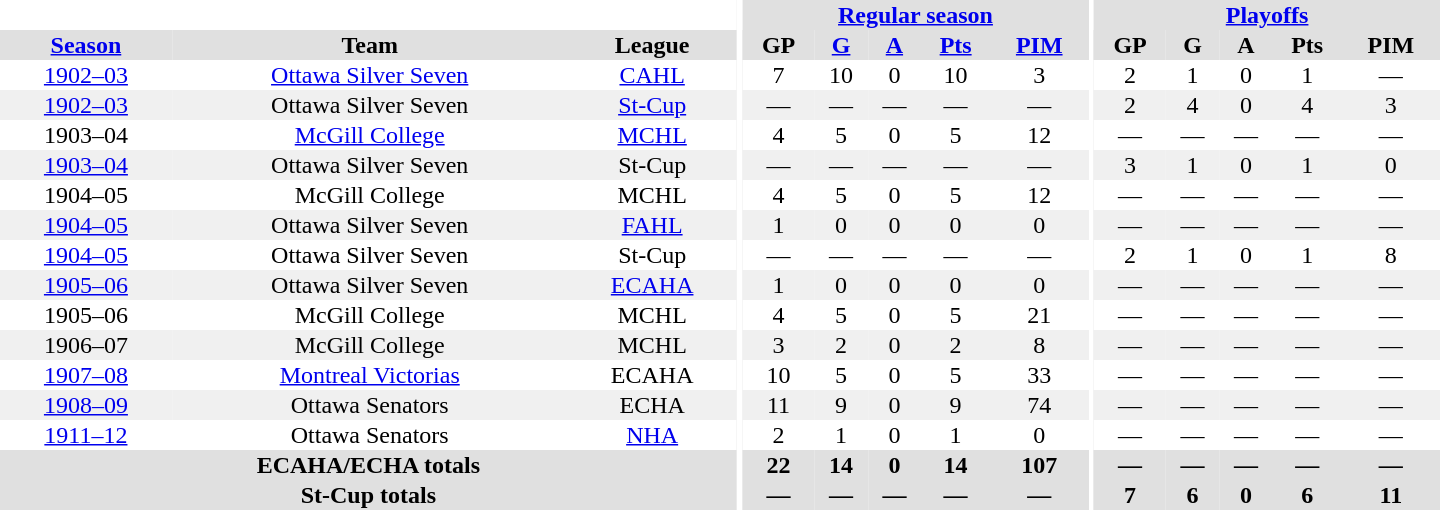<table border="0" cellpadding="1" cellspacing="0" style="text-align:center; width:60em">
<tr bgcolor="#e0e0e0">
<th colspan="3" bgcolor="#ffffff"></th>
<th rowspan="100" bgcolor="#ffffff"></th>
<th colspan="5"><a href='#'>Regular season</a></th>
<th rowspan="100" bgcolor="#ffffff"></th>
<th colspan="5"><a href='#'>Playoffs</a></th>
</tr>
<tr bgcolor="#e0e0e0">
<th><a href='#'>Season</a></th>
<th>Team</th>
<th>League</th>
<th>GP</th>
<th><a href='#'>G</a></th>
<th><a href='#'>A</a></th>
<th><a href='#'>Pts</a></th>
<th><a href='#'>PIM</a></th>
<th>GP</th>
<th>G</th>
<th>A</th>
<th>Pts</th>
<th>PIM</th>
</tr>
<tr>
<td><a href='#'>1902–03</a></td>
<td><a href='#'>Ottawa Silver Seven</a></td>
<td><a href='#'>CAHL</a></td>
<td>7</td>
<td>10</td>
<td>0</td>
<td>10</td>
<td>3</td>
<td>2</td>
<td>1</td>
<td>0</td>
<td>1</td>
<td>—</td>
</tr>
<tr bgcolor="#f0f0f0">
<td><a href='#'>1902–03</a></td>
<td>Ottawa Silver Seven</td>
<td><a href='#'>St-Cup</a></td>
<td>—</td>
<td>—</td>
<td>—</td>
<td>—</td>
<td>—</td>
<td>2</td>
<td>4</td>
<td>0</td>
<td>4</td>
<td>3</td>
</tr>
<tr>
<td>1903–04</td>
<td><a href='#'>McGill College</a></td>
<td><a href='#'>MCHL</a></td>
<td>4</td>
<td>5</td>
<td>0</td>
<td>5</td>
<td>12</td>
<td>—</td>
<td>—</td>
<td>—</td>
<td>—</td>
<td>—</td>
</tr>
<tr bgcolor="#f0f0f0">
<td><a href='#'>1903–04</a></td>
<td>Ottawa Silver Seven</td>
<td>St-Cup</td>
<td>—</td>
<td>—</td>
<td>—</td>
<td>—</td>
<td>—</td>
<td>3</td>
<td>1</td>
<td>0</td>
<td>1</td>
<td>0</td>
</tr>
<tr>
<td>1904–05</td>
<td>McGill College</td>
<td>MCHL</td>
<td>4</td>
<td>5</td>
<td>0</td>
<td>5</td>
<td>12</td>
<td>—</td>
<td>—</td>
<td>—</td>
<td>—</td>
<td>—</td>
</tr>
<tr bgcolor="#f0f0f0">
<td><a href='#'>1904–05</a></td>
<td>Ottawa Silver Seven</td>
<td><a href='#'>FAHL</a></td>
<td>1</td>
<td>0</td>
<td>0</td>
<td>0</td>
<td>0</td>
<td>—</td>
<td>—</td>
<td>—</td>
<td>—</td>
<td>—</td>
</tr>
<tr>
<td><a href='#'>1904–05</a></td>
<td>Ottawa Silver Seven</td>
<td>St-Cup</td>
<td>—</td>
<td>—</td>
<td>—</td>
<td>—</td>
<td>—</td>
<td>2</td>
<td>1</td>
<td>0</td>
<td>1</td>
<td>8</td>
</tr>
<tr bgcolor="#f0f0f0">
<td><a href='#'>1905–06</a></td>
<td>Ottawa Silver Seven</td>
<td><a href='#'>ECAHA</a></td>
<td>1</td>
<td>0</td>
<td>0</td>
<td>0</td>
<td>0</td>
<td>—</td>
<td>—</td>
<td>—</td>
<td>—</td>
<td>—</td>
</tr>
<tr>
<td>1905–06</td>
<td>McGill College</td>
<td>MCHL</td>
<td>4</td>
<td>5</td>
<td>0</td>
<td>5</td>
<td>21</td>
<td>—</td>
<td>—</td>
<td>—</td>
<td>—</td>
<td>—</td>
</tr>
<tr bgcolor="#f0f0f0">
<td>1906–07</td>
<td>McGill College</td>
<td>MCHL</td>
<td>3</td>
<td>2</td>
<td>0</td>
<td>2</td>
<td>8</td>
<td>—</td>
<td>—</td>
<td>—</td>
<td>—</td>
<td>—</td>
</tr>
<tr>
<td><a href='#'>1907–08</a></td>
<td><a href='#'>Montreal Victorias</a></td>
<td>ECAHA</td>
<td>10</td>
<td>5</td>
<td>0</td>
<td>5</td>
<td>33</td>
<td>—</td>
<td>—</td>
<td>—</td>
<td>—</td>
<td>—</td>
</tr>
<tr bgcolor="#f0f0f0">
<td><a href='#'>1908–09</a></td>
<td>Ottawa Senators</td>
<td>ECHA</td>
<td>11</td>
<td>9</td>
<td>0</td>
<td>9</td>
<td>74</td>
<td>—</td>
<td>—</td>
<td>—</td>
<td>—</td>
<td>—</td>
</tr>
<tr>
<td><a href='#'>1911–12</a></td>
<td>Ottawa Senators</td>
<td><a href='#'>NHA</a></td>
<td>2</td>
<td>1</td>
<td>0</td>
<td>1</td>
<td>0</td>
<td>—</td>
<td>—</td>
<td>—</td>
<td>—</td>
<td>—</td>
</tr>
<tr bgcolor="#e0e0e0">
<th colspan="3">ECAHA/ECHA totals</th>
<th>22</th>
<th>14</th>
<th>0</th>
<th>14</th>
<th>107</th>
<th>—</th>
<th>—</th>
<th>—</th>
<th>—</th>
<th>—</th>
</tr>
<tr bgcolor="#e0e0e0">
<th colspan="3">St-Cup totals</th>
<th>—</th>
<th>—</th>
<th>—</th>
<th>—</th>
<th>—</th>
<th>7</th>
<th>6</th>
<th>0</th>
<th>6</th>
<th>11</th>
</tr>
</table>
